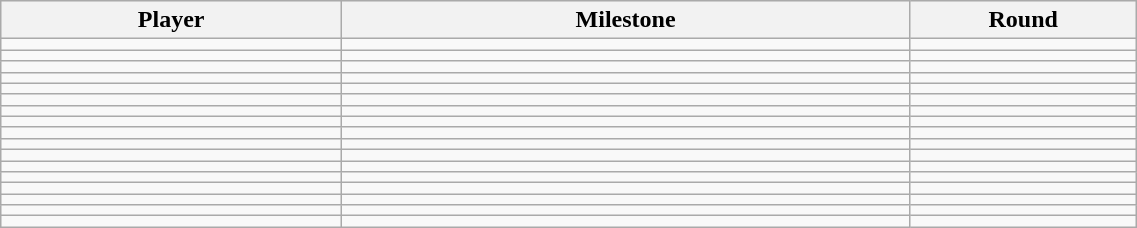<table class="wikitable sortable" style="width:60%;">
<tr style="background:#efefef;">
<th style="width:15%;">Player</th>
<th style="width:25%;">Milestone</th>
<th style="width:10%;">Round</th>
</tr>
<tr>
<td></td>
<td></td>
<td></td>
</tr>
<tr>
<td></td>
<td></td>
<td></td>
</tr>
<tr>
<td></td>
<td></td>
<td></td>
</tr>
<tr>
<td></td>
<td></td>
<td></td>
</tr>
<tr>
<td></td>
<td></td>
<td></td>
</tr>
<tr>
<td></td>
<td></td>
<td></td>
</tr>
<tr>
<td></td>
<td></td>
<td></td>
</tr>
<tr>
<td></td>
<td></td>
<td></td>
</tr>
<tr>
<td></td>
<td></td>
<td></td>
</tr>
<tr>
<td></td>
<td></td>
<td></td>
</tr>
<tr>
<td></td>
<td></td>
<td></td>
</tr>
<tr>
<td></td>
<td></td>
<td></td>
</tr>
<tr>
<td></td>
<td></td>
<td></td>
</tr>
<tr>
<td></td>
<td></td>
<td></td>
</tr>
<tr>
<td></td>
<td></td>
<td></td>
</tr>
<tr>
<td></td>
<td></td>
<td></td>
</tr>
<tr>
<td></td>
<td></td>
<td></td>
</tr>
</table>
